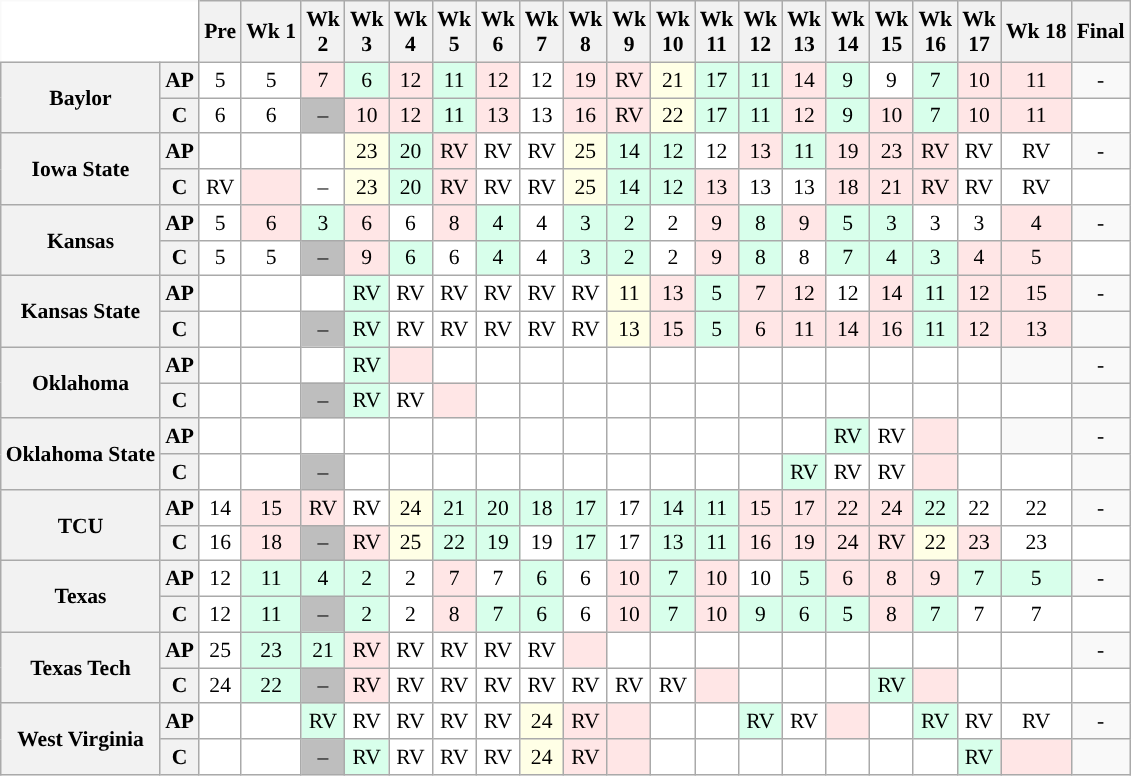<table class="wikitable" style="white-space:nowrap;font-size:90%;">
<tr>
<th colspan="2" style="background:white; border-top-style:hidden; border-left-style:hidden;"> </th>
<th>Pre</th>
<th>Wk 1</th>
<th>Wk<br>2</th>
<th>Wk<br>3</th>
<th>Wk<br>4</th>
<th>Wk<br>5</th>
<th>Wk<br>6</th>
<th>Wk<br>7</th>
<th>Wk<br>8</th>
<th>Wk<br>9</th>
<th>Wk<br>10</th>
<th>Wk<br>11</th>
<th>Wk<br>12</th>
<th>Wk<br>13</th>
<th>Wk<br>14</th>
<th>Wk<br>15</th>
<th>Wk<br>16</th>
<th>Wk<br>17</th>
<th>Wk 18</th>
<th>Final</th>
</tr>
<tr style="text-align:center;">
<th rowspan="2">Baylor</th>
<th>AP</th>
<td style="background:#FFF;">5</td>
<td style="background:#FFF;">5</td>
<td style="background:#FFE6E6;">7</td>
<td style="background:#D8FFEB;">6</td>
<td style="background:#FFE6E6;">12</td>
<td style="background:#D8FFEB;">11</td>
<td style="background:#FFE6E6;">12</td>
<td style="background:#FFF;">12</td>
<td style="background:#FFE6E6;">19</td>
<td style="background:#FFE6E6;">RV</td>
<td style="background:#FFFFE6;">21</td>
<td style="background:#D8FFEB;">17</td>
<td style="background:#D8FFEB;">11</td>
<td style="background:#FFE6E6;">14</td>
<td style="background:#D8FFEB;">9</td>
<td style="background:#FFF;">9</td>
<td style="background:#D8FFEB;">7</td>
<td style="background:#FFE6E6;">10</td>
<td style="background:#FFE6E6;">11</td>
<td>-</td>
</tr>
<tr style="text-align:center;">
<th>C</th>
<td style="background:#FFF;">6</td>
<td style="background:#FFF;">6</td>
<td style="background:#BEBEBE;">–</td>
<td style="background:#FFE6E6;">10</td>
<td style="background:#FFE6E6;">12</td>
<td style="background:#D8FFEB;">11</td>
<td style="background:#FFE6E6;">13</td>
<td style="background:#FFF;">13</td>
<td style="background:#FFE6E6;">16</td>
<td style="background:#FFE6E6;">RV</td>
<td style="background:#FFFFE6;">22</td>
<td style="background:#D8FFEB;">17</td>
<td style="background:#D8FFEB;">11</td>
<td style="background:#FFE6E6;">12</td>
<td style="background:#D8FFEB;">9</td>
<td style="background:#FFE6E6;">10</td>
<td style="background:#D8FFEB;">7</td>
<td style="background:#FFE6E6;">10</td>
<td style="background:#FFE6E6;">11</td>
<td style="background:#FFF;"></td>
</tr>
<tr style="text-align:center;">
<th rowspan="2">Iowa State</th>
<th>AP</th>
<td style="background:#FFF;"></td>
<td style="background:#FFF;"></td>
<td style="background:#FFF;"></td>
<td style="background:#FFFFE6;">23</td>
<td style="background:#D8FFEB;">20</td>
<td style="background:#FFE6E6;">RV</td>
<td style="background:#FFF;">RV</td>
<td style="background:#FFF;">RV</td>
<td style="background:#FFFFE6;">25</td>
<td style="background:#D8FFEB;">14</td>
<td style="background:#D8FFEB;">12</td>
<td style="background:#FFF;">12</td>
<td style="background:#FFE6E6;">13</td>
<td style="background:#D8FFEB;">11</td>
<td style="background:#FFE6E6;">19</td>
<td style="background:#FFE6E6;">23</td>
<td style="background:#FFE6E6;">RV</td>
<td style="background:#FFF;">RV</td>
<td style="background:#FFF;">RV</td>
<td>-</td>
</tr>
<tr style="text-align:center;">
<th>C</th>
<td style="background:#FFF;">RV</td>
<td style="background:#FFE6E6;"></td>
<td style="background:#FFF;">–</td>
<td style="background:#FFFFE6;">23</td>
<td style="background:#D8FFEB;">20</td>
<td style="background:#FFE6E6;">RV</td>
<td style="background:#FFF;">RV</td>
<td style="background:#FFF;">RV</td>
<td style="background:#FFFFE6;">25</td>
<td style="background:#D8FFEB;">14</td>
<td style="background:#D8FFEB;">12</td>
<td style="background:#FFE6E6;">13</td>
<td style="background:#FFF;">13</td>
<td style="background:#FFF;">13</td>
<td style="background:#FFE6E6;">18</td>
<td style="background:#FFE6E6;">21</td>
<td style="background:#FFE6E6;">RV</td>
<td style="background:#FFF;">RV</td>
<td style="background:#FFF;">RV</td>
<td style="background:#FFF;"></td>
</tr>
<tr style="text-align:center;">
<th rowspan="2">Kansas</th>
<th>AP</th>
<td style="background:#FFF;">5</td>
<td style="background:#FFE6E6;">6</td>
<td style="background:#D8FFEB;">3</td>
<td style="background:#FFE6E6;">6</td>
<td style="background:#FFF;">6</td>
<td style="background:#FFE6E6;">8</td>
<td style="background:#D8FFEB;">4</td>
<td style="background:#FFF;">4</td>
<td style="background:#D8FFEB;">3</td>
<td style="background:#D8FFEB;">2</td>
<td style="background:#FFF;">2</td>
<td style="background:#FFE6E6;">9</td>
<td style="background:#D8FFEB;">8</td>
<td style="background:#FFE6E6;">9</td>
<td style="background:#D8FFEB;">5</td>
<td style="background:#D8FFEB;">3</td>
<td style="background:#FFF;">3</td>
<td style="background:#FFF;">3</td>
<td style="background:#FFE6E6;">4</td>
<td>-</td>
</tr>
<tr style="text-align:center;">
<th>C</th>
<td style="background:#FFF;">5</td>
<td style="background:#FFF;">5</td>
<td style="background:#BEBEBE;">–</td>
<td style="background:#FFE6E6;">9</td>
<td style="background:#D8FFEB;">6</td>
<td style="background:#FFF;">6</td>
<td style="background:#D8FFEB;">4</td>
<td style="background:#FFF;">4</td>
<td style="background:#D8FFEB;">3</td>
<td style="background:#D8FFEB;">2</td>
<td style="background:#FFF;">2</td>
<td style="background:#FFE6E6;">9</td>
<td style="background:#D8FFEB;">8</td>
<td style="background:#FFF;">8</td>
<td style="background:#D8FFEB;">7</td>
<td style="background:#D8FFEB;">4</td>
<td style="background:#D8FFEB;">3</td>
<td style="background:#FFE6E6;">4</td>
<td style="background:#FFE6E6;">5</td>
<td style="background:#FFF;"></td>
</tr>
<tr style="text-align:center;">
<th rowspan="2">Kansas State</th>
<th>AP</th>
<td style="background:#FFF;"></td>
<td style="background:#FFF;"></td>
<td style="background:#FFF;"></td>
<td style="background:#D8FFEB;">RV</td>
<td style="background:#FFF;">RV</td>
<td style="background:#FFF;">RV</td>
<td style="background:#FFF;">RV</td>
<td style="background:#FFF;">RV</td>
<td style="background:#FFF;">RV</td>
<td style="background:#FFFFE6;">11</td>
<td style="background:#FFE6E6;">13</td>
<td style="background:#D8FFEB;">5</td>
<td style="background:#FFE6E6;">7</td>
<td style="background:#FFE6E6;">12</td>
<td style="background:#FFF;">12</td>
<td style="background:#FFE6E6;">14</td>
<td style="background:#D8FFEB;">11</td>
<td style="background:#FFE6E6;">12</td>
<td style="background:#FFE6E6;">15</td>
<td>-</td>
</tr>
<tr style="text-align:center;">
<th>C</th>
<td style="background:#FFF;"></td>
<td style="background:#FFF;"></td>
<td style="background:#BEBEBE;">–</td>
<td style="background:#D8FFEB;">RV</td>
<td style="background:#FFF;">RV</td>
<td style="background:#FFF;">RV</td>
<td style="background:#FFF;">RV</td>
<td style="background:#FFF;">RV</td>
<td style="background:#FFF;">RV</td>
<td style="background:#FFFFE6;">13</td>
<td style="background:#FFE6E6;">15</td>
<td style="background:#D8FFEB;">5</td>
<td style="background:#FFE6E6;">6</td>
<td style="background:#FFE6E6;">11</td>
<td style="background:#FFE6E6;">14</td>
<td style="background:#FFE6E6;">16</td>
<td style="background:#D8FFEB;">11</td>
<td style="background:#FFE6E6;">12</td>
<td style="background:#FFE6E6;">13</td>
<td></td>
</tr>
<tr style="text-align:center;">
<th rowspan="2">Oklahoma</th>
<th>AP</th>
<td style="background:#FFF;"></td>
<td style="background:#FFF;"></td>
<td style="background:#FFF;"></td>
<td style="background:#D8FFEB;">RV</td>
<td style="background:#FFE6E6;"></td>
<td style="background:#FFF;"></td>
<td style="background:#FFF;"></td>
<td style="background:#FFF;"></td>
<td style="background:#FFF;"></td>
<td style="background:#FFF;"></td>
<td style="background:#FFF;"></td>
<td style="background:#FFF;"></td>
<td style="background:#FFF;"></td>
<td style="background:#FFF;"></td>
<td style="background:#FFF;"></td>
<td style="background:#FFF;"></td>
<td style="background:#FFF;"></td>
<td style="background:#FFF;"></td>
<td></td>
<td>-</td>
</tr>
<tr style="text-align:center;">
<th>C</th>
<td style="background:#FFF;"></td>
<td style="background:#FFF;"></td>
<td style="background:#BEBEBE;">–</td>
<td style="background:#D8FFEB;">RV</td>
<td style="background:#FFF;">RV</td>
<td style="background:#FFE6E6;"></td>
<td style="background:#FFF;"></td>
<td style="background:#FFF;"></td>
<td style="background:#FFF;"></td>
<td style="background:#FFF;"></td>
<td style="background:#FFF;"></td>
<td style="background:#FFF;"></td>
<td style="background:#FFF;"></td>
<td style="background:#FFF;"></td>
<td style="background:#FFF;"></td>
<td style="background:#FFF;"></td>
<td style="background:#FFF;"></td>
<td style="background:#FFF;"></td>
<td style="background:#FFF;"></td>
<td></td>
</tr>
<tr style="text-align:center;">
<th rowspan="2">Oklahoma State</th>
<th>AP</th>
<td style="background:#FFF;"></td>
<td style="background:#FFF;"></td>
<td style="background:#FFF;"></td>
<td style="background:#FFF;"></td>
<td style="background:#FFF;"></td>
<td style="background:#FFF;"></td>
<td style="background:#FFF;"></td>
<td style="background:#FFF;"></td>
<td style="background:#FFF;"></td>
<td style="background:#FFF;"></td>
<td style="background:#FFF;"></td>
<td style="background:#FFF;"></td>
<td style="background:#FFF;"></td>
<td style="background:#FFF;"></td>
<td style="background:#D8FFEB;">RV</td>
<td style="background:#FFF;">RV</td>
<td style="background:#FFE6E6;"></td>
<td style="background:#FFF;"></td>
<td></td>
<td>-</td>
</tr>
<tr style="text-align:center;">
<th>C</th>
<td style="background:#FFF;"></td>
<td style="background:#FFF;"></td>
<td style="background:#BEBEBE;">–</td>
<td style="background:#FFF;"></td>
<td style="background:#FFF;"></td>
<td style="background:#FFF;"></td>
<td style="background:#FFF;"></td>
<td style="background:#FFF;"></td>
<td style="background:#FFF;"></td>
<td style="background:#FFF;"></td>
<td style="background:#FFF;"></td>
<td style="background:#FFF;"></td>
<td style="background:#FFF;"></td>
<td style="background:#D8FFEB;">RV</td>
<td style="background:#FFF;">RV</td>
<td style="background:#FFF;">RV</td>
<td style="background:#FFE6E6;"></td>
<td style="background:#FFF;"></td>
<td style="background:#FFF;"></td>
<td></td>
</tr>
<tr style="text-align:center;">
<th rowspan="2">TCU</th>
<th>AP</th>
<td style="background:#FFF;">14</td>
<td style="background:#FFE6E6;">15</td>
<td style="background:#FFE6E6;">RV</td>
<td style="background:#FFF;">RV</td>
<td style="background:#FFFFE6;">24</td>
<td style="background:#D8FFEB;">21</td>
<td style="background:#D8FFEB;">20</td>
<td style="background:#D8FFEB;">18</td>
<td style="background:#D8FFEB;">17</td>
<td style="background:#FFF;">17</td>
<td style="background:#D8FFEB;">14</td>
<td style="background:#D8FFEB;">11</td>
<td style="background:#FFE6E6;">15</td>
<td style="background:#FFE6E6;">17</td>
<td style="background:#FFE6E6;">22</td>
<td style="background:#FFE6E6;">24</td>
<td style="background:#D8FFEB;">22</td>
<td style="background:#FFF;">22</td>
<td style="background:#FFF;">22</td>
<td>-</td>
</tr>
<tr style="text-align:center;">
<th>C</th>
<td style="background:#FFF;">16</td>
<td style="background:#FFE6E6;">18</td>
<td style="background:#BEBEBE;">–</td>
<td style="background:#FFE6E6;">RV</td>
<td style="background:#FFFFE6;">25</td>
<td style="background:#D8FFEB;">22</td>
<td style="background:#D8FFEB;">19</td>
<td style="background:#FFF;">19</td>
<td style="background:#D8FFEB;">17</td>
<td style="background:#FFF;">17</td>
<td style="background:#D8FFEB;">13</td>
<td style="background:#D8FFEB;">11</td>
<td style="background:#FFE6E6;">16</td>
<td style="background:#FFE6E6;">19</td>
<td style="background:#FFE6E6;">24</td>
<td style="background:#FFE6E6;">RV</td>
<td style="background:#FFFFE6;">22</td>
<td style="background:#FFE6E6;">23</td>
<td style="background:#FFF;">23</td>
<td style="background:#FFF;"></td>
</tr>
<tr style="text-align:center;">
<th rowspan="2">Texas</th>
<th>AP</th>
<td style="background:#FFF;">12</td>
<td style="background:#D8FFEB;">11</td>
<td style="background:#D8FFEB;">4</td>
<td style="background:#D8FFEB;">2</td>
<td style="background:#FFF;">2</td>
<td style="background:#FFE6E6;">7</td>
<td style="background:#FFF;">7</td>
<td style="background:#D8FFEB;">6</td>
<td style="background:#FFF;">6</td>
<td style="background:#FFE6E6;">10</td>
<td style="background:#D8FFEB;">7</td>
<td style="background:#FFE6E6;">10</td>
<td style="background:#FFF;">10</td>
<td style="background:#D8FFEB;">5</td>
<td style="background:#FFE6E6;">6</td>
<td style="background:#FFE6E6;">8</td>
<td style="background:#FFE6E6;">9</td>
<td style="background:#D8FFEB;">7</td>
<td style="background:#D8FFEB;">5</td>
<td>-</td>
</tr>
<tr style="text-align:center;">
<th>C</th>
<td style="background:#FFF;">12</td>
<td style="background:#D8FFEB;">11</td>
<td style="background:#BEBEBE;">–</td>
<td style="background:#D8FFEB;">2</td>
<td style="background:#FFF;">2</td>
<td style="background:#FFE6E6;">8</td>
<td style="background:#D8FFEB;">7</td>
<td style="background:#D8FFEB;">6</td>
<td style="background:#FFF;">6</td>
<td style="background:#FFE6E6;">10</td>
<td style="background:#D8FFEB;">7</td>
<td style="background:#FFE6E6;">10</td>
<td style="background:#D8FFEB;">9</td>
<td style="background:#D8FFEB;">6</td>
<td style="background:#D8FFEB;">5</td>
<td style="background:#FFE6E6;">8</td>
<td style="background:#D8FFEB;">7</td>
<td style="background:#FFF;">7</td>
<td style="background:#FFF;">7</td>
<td style="background:#FFF;"></td>
</tr>
<tr style="text-align:center;">
<th rowspan="2">Texas Tech</th>
<th>AP</th>
<td style="background:#FFF;">25</td>
<td style="background:#D8FFEB;">23</td>
<td style="background:#D8FFEB;">21</td>
<td style="background:#FFE6E6;">RV</td>
<td style="background:#FFF;">RV</td>
<td style="background:#FFF;">RV</td>
<td style="background:#FFF;">RV</td>
<td style="background:#FFF;">RV</td>
<td style="background:#FFE6E6;"></td>
<td style="background:#FFF;"></td>
<td style="background:#FFF;"></td>
<td style="background:#FFF;"></td>
<td style="background:#FFF;"></td>
<td style="background:#FFF;"></td>
<td style="background:#FFF;"></td>
<td style="background:#FFF;"></td>
<td style="background:#FFF;"></td>
<td style="background:#FFF;"></td>
<td style="background:#FFF;"></td>
<td>-</td>
</tr>
<tr style="text-align:center;">
<th>C</th>
<td style="background:#FFF;">24</td>
<td style="background:#D8FFEB;">22</td>
<td style="background:#BEBEBE;">–</td>
<td style="background:#FFE6E6;">RV</td>
<td style="background:#FFF;">RV</td>
<td style="background:#FFF;">RV</td>
<td style="background:#FFF;">RV</td>
<td style="background:#FFF;">RV</td>
<td style="background:#FFF;">RV</td>
<td style="background:#FFF;">RV</td>
<td style="background:#FFF;">RV</td>
<td style="background:#FFE6E6;"></td>
<td style="background:#FFF;"></td>
<td style="background:#FFF;"></td>
<td style="background:#FFF;"></td>
<td style="background:#D8FFEB;">RV</td>
<td style="background:#FFE6E6;"></td>
<td style="background:#FFF;"></td>
<td style="background:#FFF;"></td>
<td style="background:#FFF;"></td>
</tr>
<tr style="text-align:center;">
<th rowspan="2">West Virginia</th>
<th>AP</th>
<td style="background:#FFF;"></td>
<td style="background:#FFF;"></td>
<td style="background:#D8FFEB;">RV</td>
<td style="background:#FFF;">RV</td>
<td style="background:#FFF;">RV</td>
<td style="background:#FFF;">RV</td>
<td style="background:#FFF;">RV</td>
<td style="background:#FFFFE6;">24</td>
<td style="background:#FFE6E6;">RV</td>
<td style="background:#FFE6E6;"></td>
<td style="background:#FFF;"></td>
<td style="background:#FFF;"></td>
<td style="background:#D8FFEB;">RV</td>
<td style="background:#FFF;">RV</td>
<td style="background:#FFE6E6;"></td>
<td style="background:#FFF;"></td>
<td style="background:#D8FFEB;">RV</td>
<td style="background:#FFF;">RV</td>
<td style="background:#FFF;">RV</td>
<td>-</td>
</tr>
<tr style="text-align:center;">
<th>C</th>
<td style="background:#FFF;"></td>
<td style="background:#FFF;"></td>
<td style="background:#BEBEBE;">–</td>
<td style="background:#D8FFEB;">RV</td>
<td style="background:#FFF;">RV</td>
<td style="background:#FFF;">RV</td>
<td style="background:#FFF;">RV</td>
<td style="background:#FFFFE6;">24</td>
<td style="background:#FFE6E6;">RV</td>
<td style="background:#FFE6E6;"></td>
<td style="background:#FFF;"></td>
<td style="background:#FFF;"></td>
<td style="background:#FFF;"></td>
<td style="background:#FFF;"></td>
<td style="background:#FFF;"></td>
<td style="background:#FFF;"></td>
<td style="background:#FFF;"></td>
<td style="background:#D8FFEB;">RV</td>
<td style="background:#FFE6E6;"></td>
<td></td>
</tr>
</table>
